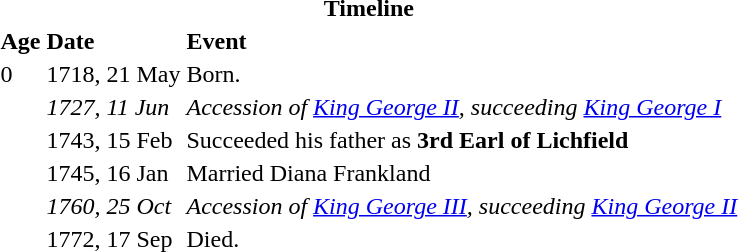<table>
<tr>
<th colspan=3>Timeline</th>
</tr>
<tr>
<th align="left">Age</th>
<th align="left">Date</th>
<th align="left">Event</th>
</tr>
<tr>
<td>0</td>
<td>1718, 21 May</td>
<td>Born.</td>
</tr>
<tr>
<td></td>
<td><em>1727, 11 Jun</em></td>
<td><em>Accession of <a href='#'>King George II</a>, succeeding <a href='#'>King George I</a></em></td>
</tr>
<tr>
<td></td>
<td>1743, 15 Feb</td>
<td>Succeeded his father as <strong>3rd Earl of Lichfield</strong></td>
</tr>
<tr>
<td></td>
<td>1745, 16 Jan</td>
<td>Married Diana Frankland</td>
</tr>
<tr>
<td></td>
<td><em>1760, 25 Oct</em></td>
<td><em>Accession of <a href='#'>King George III</a>, succeeding <a href='#'>King George II</a></em></td>
</tr>
<tr>
<td></td>
<td>1772, 17 Sep</td>
<td>Died.</td>
</tr>
</table>
